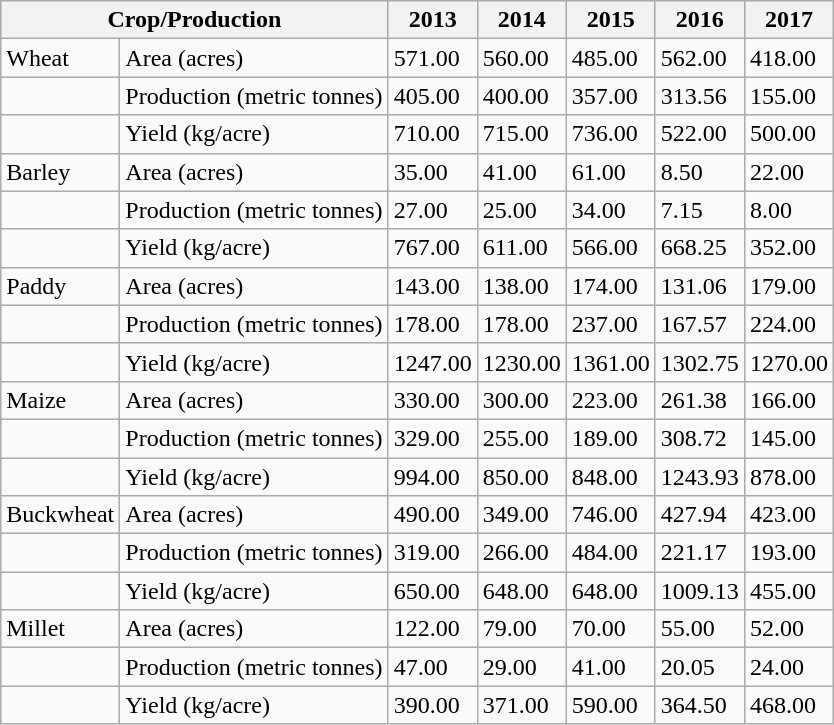<table class="wikitable">
<tr>
<th colspan="2">Crop/Production</th>
<th>2013</th>
<th>2014</th>
<th>2015</th>
<th>2016</th>
<th>2017</th>
</tr>
<tr>
<td>Wheat</td>
<td>Area (acres)</td>
<td>571.00</td>
<td>560.00</td>
<td>485.00</td>
<td>562.00</td>
<td>418.00</td>
</tr>
<tr>
<td></td>
<td>Production (metric tonnes)</td>
<td>405.00</td>
<td>400.00</td>
<td>357.00</td>
<td>313.56</td>
<td>155.00</td>
</tr>
<tr>
<td></td>
<td>Yield (kg/acre)</td>
<td>710.00</td>
<td>715.00</td>
<td>736.00</td>
<td>522.00</td>
<td>500.00</td>
</tr>
<tr>
<td>Barley</td>
<td>Area (acres)</td>
<td>35.00</td>
<td>41.00</td>
<td>61.00</td>
<td>8.50</td>
<td>22.00</td>
</tr>
<tr>
<td></td>
<td>Production (metric tonnes)</td>
<td>27.00</td>
<td>25.00</td>
<td>34.00</td>
<td>7.15</td>
<td>8.00</td>
</tr>
<tr>
<td></td>
<td>Yield (kg/acre)</td>
<td>767.00</td>
<td>611.00</td>
<td>566.00</td>
<td>668.25</td>
<td>352.00</td>
</tr>
<tr>
<td>Paddy</td>
<td>Area (acres)</td>
<td>143.00</td>
<td>138.00</td>
<td>174.00</td>
<td>131.06</td>
<td>179.00</td>
</tr>
<tr>
<td></td>
<td>Production (metric tonnes)</td>
<td>178.00</td>
<td>178.00</td>
<td>237.00</td>
<td>167.57</td>
<td>224.00</td>
</tr>
<tr>
<td></td>
<td>Yield (kg/acre)</td>
<td>1247.00</td>
<td>1230.00</td>
<td>1361.00</td>
<td>1302.75</td>
<td>1270.00</td>
</tr>
<tr>
<td>Maize</td>
<td>Area (acres)</td>
<td>330.00</td>
<td>300.00</td>
<td>223.00</td>
<td>261.38</td>
<td>166.00</td>
</tr>
<tr>
<td></td>
<td>Production (metric tonnes)</td>
<td>329.00</td>
<td>255.00</td>
<td>189.00</td>
<td>308.72</td>
<td>145.00</td>
</tr>
<tr>
<td></td>
<td>Yield (kg/acre)</td>
<td>994.00</td>
<td>850.00</td>
<td>848.00</td>
<td>1243.93</td>
<td>878.00</td>
</tr>
<tr>
<td>Buckwheat</td>
<td>Area (acres)</td>
<td>490.00</td>
<td>349.00</td>
<td>746.00</td>
<td>427.94</td>
<td>423.00</td>
</tr>
<tr>
<td></td>
<td>Production (metric tonnes)</td>
<td>319.00</td>
<td>266.00</td>
<td>484.00</td>
<td>221.17</td>
<td>193.00</td>
</tr>
<tr>
<td></td>
<td>Yield (kg/acre)</td>
<td>650.00</td>
<td>648.00</td>
<td>648.00</td>
<td>1009.13</td>
<td>455.00</td>
</tr>
<tr>
<td>Millet</td>
<td>Area (acres)</td>
<td>122.00</td>
<td>79.00</td>
<td>70.00</td>
<td>55.00</td>
<td>52.00</td>
</tr>
<tr>
<td></td>
<td>Production (metric tonnes)</td>
<td>47.00</td>
<td>29.00</td>
<td>41.00</td>
<td>20.05</td>
<td>24.00</td>
</tr>
<tr>
<td></td>
<td>Yield (kg/acre)</td>
<td>390.00</td>
<td>371.00</td>
<td>590.00</td>
<td>364.50</td>
<td>468.00</td>
</tr>
</table>
